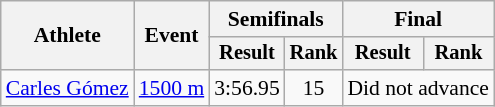<table class="wikitable" style="font-size:90%">
<tr>
<th rowspan="2">Athlete</th>
<th rowspan="2">Event</th>
<th colspan="2">Semifinals</th>
<th colspan="2">Final</th>
</tr>
<tr style="font-size:95%">
<th>Result</th>
<th>Rank</th>
<th>Result</th>
<th>Rank</th>
</tr>
<tr align=center>
<td align=left><a href='#'>Carles Gómez</a></td>
<td align=left><a href='#'>1500 m</a></td>
<td>3:56.95</td>
<td>15</td>
<td colspan=2>Did not advance</td>
</tr>
</table>
